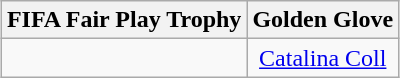<table class=wikitable style="text-align:center; margin:auto">
<tr>
<th>FIFA Fair Play Trophy</th>
<th>Golden Glove</th>
</tr>
<tr>
<td></td>
<td> <a href='#'>Catalina Coll</a></td>
</tr>
</table>
